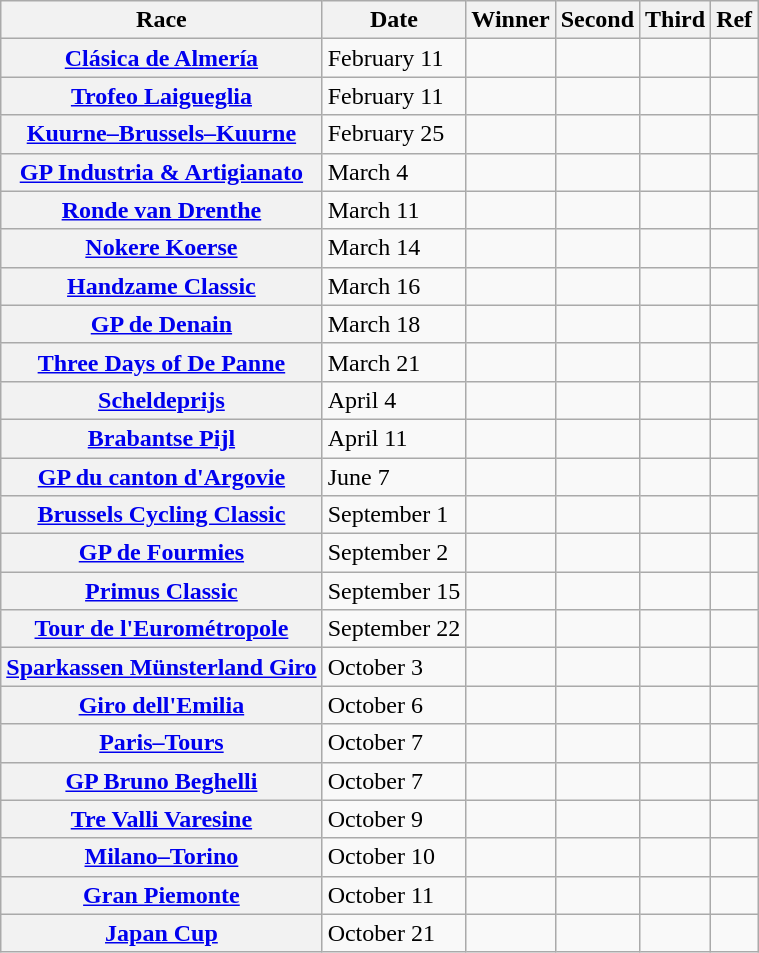<table class="wikitable plainrowheaders">
<tr>
<th>Race</th>
<th>Date</th>
<th>Winner</th>
<th>Second</th>
<th>Third</th>
<th>Ref</th>
</tr>
<tr>
<th scope=row> <a href='#'>Clásica de Almería</a></th>
<td>February 11</td>
<td></td>
<td></td>
<td></td>
<td></td>
</tr>
<tr>
<th scope=row> <a href='#'>Trofeo Laigueglia</a></th>
<td>February 11</td>
<td></td>
<td></td>
<td></td>
<td></td>
</tr>
<tr>
<th scope=row> <a href='#'>Kuurne–Brussels–Kuurne</a></th>
<td>February 25</td>
<td></td>
<td></td>
<td></td>
<td></td>
</tr>
<tr>
<th scope=row> <a href='#'>GP Industria & Artigianato</a></th>
<td>March 4</td>
<td></td>
<td></td>
<td></td>
<td></td>
</tr>
<tr>
<th scope=row> <a href='#'>Ronde van Drenthe</a></th>
<td>March 11</td>
<td></td>
<td></td>
<td></td>
<td></td>
</tr>
<tr>
<th scope=row> <a href='#'>Nokere Koerse</a></th>
<td>March 14</td>
<td></td>
<td></td>
<td></td>
<td></td>
</tr>
<tr>
<th scope=row> <a href='#'>Handzame Classic</a></th>
<td>March 16</td>
<td></td>
<td></td>
<td></td>
<td></td>
</tr>
<tr>
<th scope=row> <a href='#'>GP de Denain</a></th>
<td>March 18</td>
<td></td>
<td></td>
<td></td>
<td></td>
</tr>
<tr>
<th scope=row> <a href='#'>Three Days of De Panne</a></th>
<td>March 21</td>
<td></td>
<td></td>
<td></td>
<td></td>
</tr>
<tr>
<th scope=row> <a href='#'>Scheldeprijs</a></th>
<td>April 4</td>
<td></td>
<td></td>
<td></td>
<td></td>
</tr>
<tr>
<th scope=row> <a href='#'>Brabantse Pijl</a></th>
<td>April 11</td>
<td></td>
<td></td>
<td></td>
<td></td>
</tr>
<tr>
<th scope=row> <a href='#'>GP du canton d'Argovie</a></th>
<td>June 7</td>
<td></td>
<td></td>
<td></td>
<td></td>
</tr>
<tr>
<th scope=row> <a href='#'>Brussels Cycling Classic</a></th>
<td>September 1</td>
<td></td>
<td></td>
<td></td>
<td></td>
</tr>
<tr>
<th scope=row> <a href='#'>GP de Fourmies</a></th>
<td>September 2</td>
<td></td>
<td></td>
<td></td>
<td></td>
</tr>
<tr>
<th scope=row> <a href='#'>Primus Classic</a></th>
<td>September 15</td>
<td></td>
<td></td>
<td></td>
<td></td>
</tr>
<tr>
<th scope=row> <a href='#'>Tour de l'Eurométropole</a></th>
<td>September 22</td>
<td></td>
<td></td>
<td></td>
<td></td>
</tr>
<tr>
<th scope=row> <a href='#'>Sparkassen Münsterland Giro</a></th>
<td>October 3</td>
<td></td>
<td></td>
<td></td>
<td></td>
</tr>
<tr>
<th scope=row> <a href='#'>Giro dell'Emilia</a></th>
<td>October 6</td>
<td></td>
<td></td>
<td></td>
<td></td>
</tr>
<tr>
<th scope=row> <a href='#'>Paris–Tours</a></th>
<td>October 7</td>
<td></td>
<td></td>
<td></td>
<td></td>
</tr>
<tr>
<th scope=row> <a href='#'>GP Bruno Beghelli</a></th>
<td>October 7</td>
<td></td>
<td></td>
<td></td>
<td></td>
</tr>
<tr>
<th scope=row> <a href='#'>Tre Valli Varesine</a></th>
<td>October 9</td>
<td></td>
<td></td>
<td></td>
<td></td>
</tr>
<tr>
<th scope=row> <a href='#'>Milano–Torino</a></th>
<td>October 10</td>
<td></td>
<td></td>
<td></td>
<td></td>
</tr>
<tr>
<th scope=row> <a href='#'>Gran Piemonte</a></th>
<td>October 11</td>
<td></td>
<td></td>
<td></td>
<td></td>
</tr>
<tr>
<th scope=row> <a href='#'>Japan Cup</a></th>
<td>October 21</td>
<td></td>
<td></td>
<td></td>
<td></td>
</tr>
</table>
